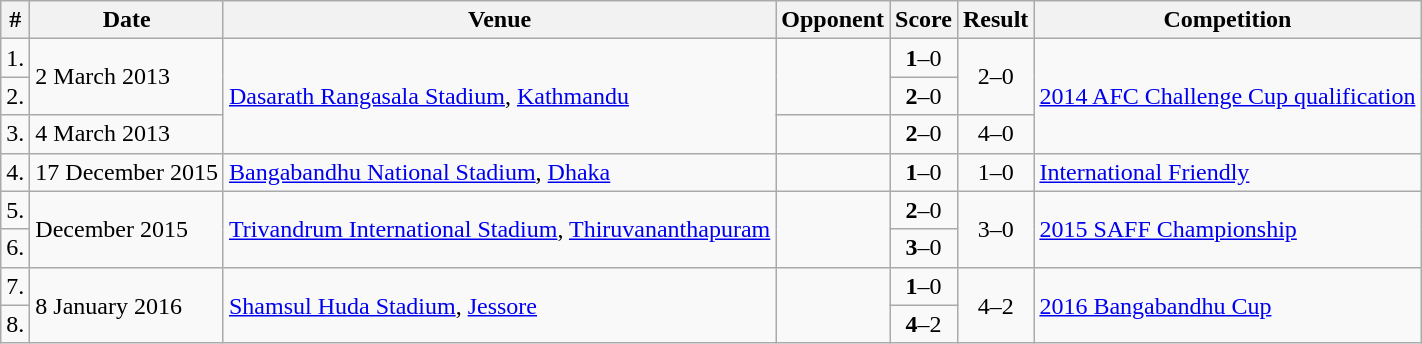<table class="wikitable">
<tr>
<th>#</th>
<th>Date</th>
<th>Venue</th>
<th>Opponent</th>
<th>Score</th>
<th>Result</th>
<th>Competition</th>
</tr>
<tr>
<td>1.</td>
<td rowspan=2>2 March 2013</td>
<td rowspan=3><a href='#'>Dasarath Rangasala Stadium</a>, <a href='#'>Kathmandu</a></td>
<td rowspan=2></td>
<td align=center><strong>1</strong>–0</td>
<td rowspan=2 align=center>2–0</td>
<td rowspan=3><a href='#'>2014 AFC Challenge Cup qualification</a></td>
</tr>
<tr>
<td>2.</td>
<td align=center><strong>2</strong>–0</td>
</tr>
<tr>
<td>3.</td>
<td>4 March 2013</td>
<td></td>
<td align=center><strong>2</strong>–0</td>
<td align=center>4–0</td>
</tr>
<tr>
<td>4.</td>
<td>17 December 2015</td>
<td><a href='#'>Bangabandhu National Stadium</a>, <a href='#'>Dhaka</a></td>
<td></td>
<td align=center><strong>1</strong>–0</td>
<td align=center>1–0</td>
<td><a href='#'>International Friendly</a></td>
</tr>
<tr>
<td>5.</td>
<td rowspan=2>December 2015</td>
<td rowspan=2><a href='#'>Trivandrum International Stadium</a>, <a href='#'>Thiruvananthapuram</a></td>
<td rowspan=2></td>
<td style="text-align:center;"><strong>2</strong>–0</td>
<td rowspan=2 style="text-align:center;">3–0</td>
<td rowspan=2><a href='#'>2015 SAFF Championship</a></td>
</tr>
<tr>
<td>6.</td>
<td align=center><strong>3</strong>–0</td>
</tr>
<tr>
<td>7.</td>
<td rowspan=2>8 January 2016</td>
<td rowspan=2><a href='#'>Shamsul Huda Stadium</a>, <a href='#'>Jessore</a></td>
<td rowspan=2></td>
<td style="text-align:center;"><strong>1</strong>–0</td>
<td rowspan=2 style="text-align:center;">4–2</td>
<td rowspan=2><a href='#'>2016 Bangabandhu Cup</a></td>
</tr>
<tr>
<td>8.</td>
<td align=center><strong>4</strong>–2</td>
</tr>
</table>
